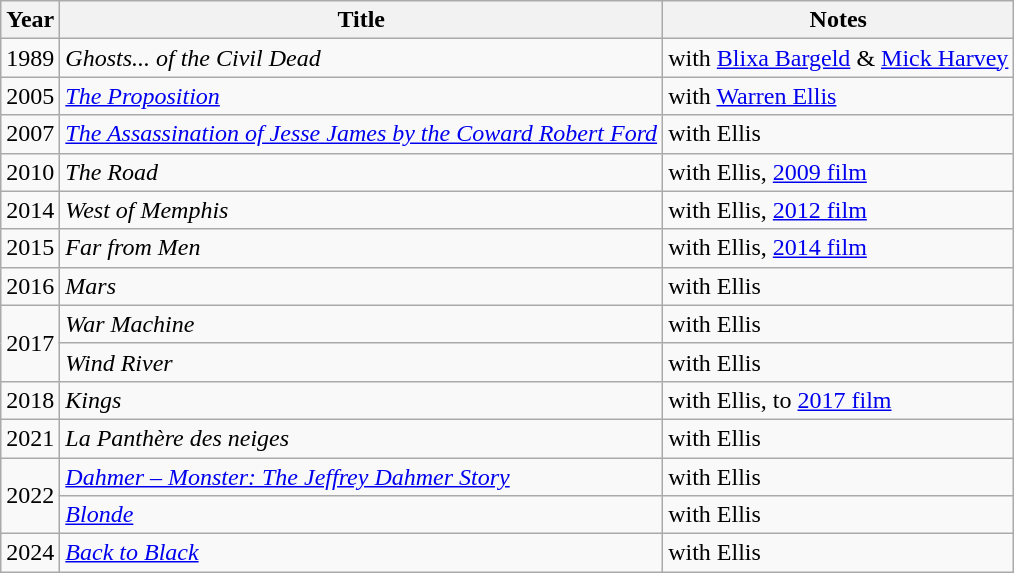<table class="wikitable">
<tr>
<th>Year</th>
<th>Title</th>
<th>Notes</th>
</tr>
<tr>
<td>1989</td>
<td><em>Ghosts... of the Civil Dead</em></td>
<td>with <a href='#'>Blixa Bargeld</a> & <a href='#'>Mick Harvey</a></td>
</tr>
<tr>
<td>2005</td>
<td><em><a href='#'>The Proposition</a></em></td>
<td>with <a href='#'>Warren Ellis</a></td>
</tr>
<tr>
<td>2007</td>
<td><em><a href='#'>The Assassination of Jesse James by the Coward Robert Ford</a></em></td>
<td>with Ellis</td>
</tr>
<tr>
<td>2010</td>
<td><em>The Road</em></td>
<td>with Ellis, <a href='#'>2009 film</a></td>
</tr>
<tr>
<td>2014</td>
<td><em>West of Memphis</em></td>
<td>with Ellis, <a href='#'>2012 film</a></td>
</tr>
<tr>
<td>2015</td>
<td><em>Far from Men</em></td>
<td>with Ellis, <a href='#'>2014 film</a></td>
</tr>
<tr>
<td>2016</td>
<td><em>Mars</em></td>
<td>with Ellis</td>
</tr>
<tr>
<td rowspan="2">2017</td>
<td><em>War Machine</em></td>
<td>with Ellis</td>
</tr>
<tr>
<td><em>Wind River</em></td>
<td>with Ellis</td>
</tr>
<tr>
<td>2018</td>
<td><em>Kings</em></td>
<td>with Ellis, to <a href='#'>2017 film</a></td>
</tr>
<tr>
<td>2021</td>
<td><em>La Panthère des neiges</em></td>
<td>with Ellis</td>
</tr>
<tr>
<td rowspan="2">2022</td>
<td><em><a href='#'>Dahmer – Monster: The Jeffrey Dahmer Story</a></em></td>
<td>with Ellis</td>
</tr>
<tr>
<td><em><a href='#'>Blonde</a></em></td>
<td>with Ellis</td>
</tr>
<tr>
<td>2024</td>
<td><em><a href='#'>Back to Black</a></em></td>
<td>with Ellis</td>
</tr>
</table>
